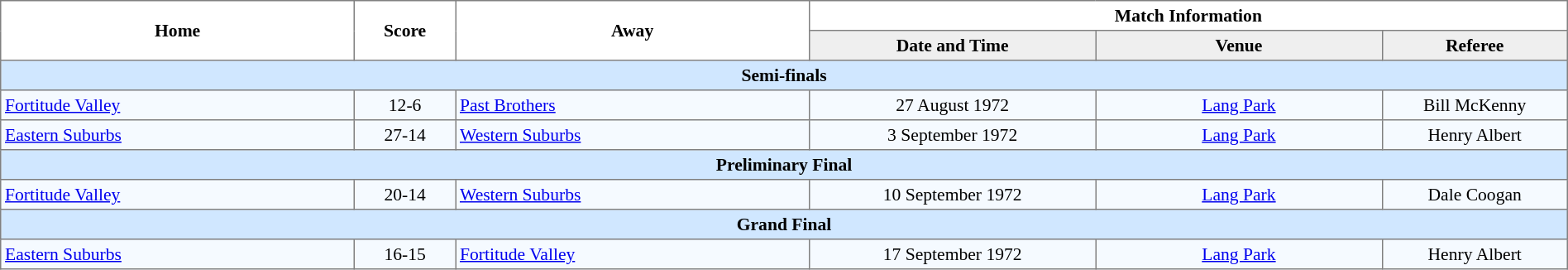<table width="100%" cellspacing="0" cellpadding="3" border="1" style="border-collapse:collapse; font-size:90%; text-align:center;">
<tr>
<th rowspan="2" width="21%">Home</th>
<th rowspan="2" width="6%">Score</th>
<th rowspan="2" width="21%">Away</th>
<th colspan="4">Match Information</th>
</tr>
<tr bgcolor="#EFEFEF">
<th width="17%">Date and Time</th>
<th width="17%">Venue</th>
<th width="11%">Referee</th>
</tr>
<tr bgcolor="#D0E7FF">
<td colspan="6"><strong>Semi-finals</strong></td>
</tr>
<tr bgcolor="#F5FAFF">
<td align="left"> <a href='#'>Fortitude Valley</a></td>
<td>12-6</td>
<td align="left"> <a href='#'>Past Brothers</a></td>
<td>27 August 1972</td>
<td><a href='#'>Lang Park</a></td>
<td>Bill McKenny</td>
</tr>
<tr bgcolor="#F5FAFF">
<td align="left"> <a href='#'>Eastern Suburbs</a></td>
<td>27-14</td>
<td align="left"> <a href='#'>Western Suburbs</a></td>
<td>3 September 1972</td>
<td><a href='#'>Lang Park</a></td>
<td>Henry Albert</td>
</tr>
<tr bgcolor="#D0E7FF">
<td colspan="6"><strong>Preliminary Final</strong></td>
</tr>
<tr bgcolor="#F5FAFF">
<td align="left"> <a href='#'>Fortitude Valley</a></td>
<td>20-14</td>
<td align="left"> <a href='#'>Western Suburbs</a></td>
<td>10 September 1972</td>
<td><a href='#'>Lang Park</a></td>
<td>Dale Coogan</td>
</tr>
<tr bgcolor="#D0E7FF">
<td colspan="6"><strong>Grand Final</strong></td>
</tr>
<tr bgcolor="#F5FAFF">
<td align="left"> <a href='#'>Eastern Suburbs</a></td>
<td>16-15</td>
<td align="left"> <a href='#'>Fortitude Valley</a></td>
<td>17 September 1972</td>
<td><a href='#'>Lang Park</a></td>
<td>Henry Albert</td>
</tr>
</table>
